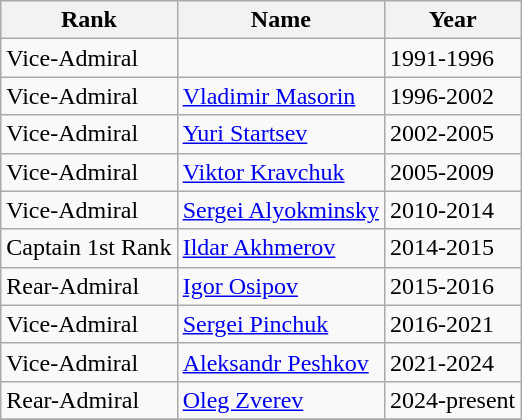<table class="wikitable">
<tr>
<th>Rank</th>
<th>Name</th>
<th>Year</th>
</tr>
<tr>
<td>Vice-Admiral</td>
<td></td>
<td>1991-1996</td>
</tr>
<tr>
<td>Vice-Admiral</td>
<td><a href='#'>Vladimir Masorin</a></td>
<td>1996-2002</td>
</tr>
<tr>
<td>Vice-Admiral</td>
<td><a href='#'>Yuri Startsev</a></td>
<td>2002-2005</td>
</tr>
<tr>
<td>Vice-Admiral</td>
<td><a href='#'>Viktor Kravchuk</a></td>
<td>2005-2009</td>
</tr>
<tr>
<td>Vice-Admiral</td>
<td><a href='#'>Sergei Alyokminsky</a></td>
<td>2010-2014</td>
</tr>
<tr>
<td>Captain 1st Rank</td>
<td><a href='#'>Ildar Akhmerov</a></td>
<td>2014-2015</td>
</tr>
<tr>
<td>Rear-Admiral</td>
<td><a href='#'>Igor Osipov</a></td>
<td>2015-2016</td>
</tr>
<tr>
<td>Vice-Admiral</td>
<td><a href='#'>Sergei Pinchuk</a></td>
<td>2016-2021</td>
</tr>
<tr>
<td>Vice-Admiral</td>
<td><a href='#'>Aleksandr Peshkov</a></td>
<td>2021-2024</td>
</tr>
<tr>
<td>Rear-Admiral</td>
<td><a href='#'>Oleg Zverev</a></td>
<td>2024-present</td>
</tr>
<tr>
</tr>
</table>
